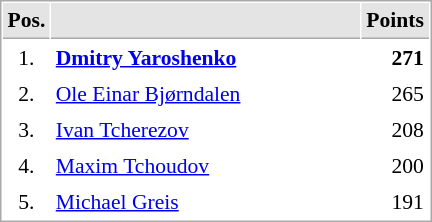<table cellspacing="1" cellpadding="3" style="border:1px solid #AAAAAA;font-size:90%">
<tr bgcolor="#E4E4E4">
<th style="border-bottom:1px solid #AAAAAA" width=10>Pos.</th>
<th style="border-bottom:1px solid #AAAAAA" width=200></th>
<th style="border-bottom:1px solid #AAAAAA" width=20>Points</th>
</tr>
<tr>
<td align="center">1.</td>
<td> <strong><a href='#'>Dmitry Yaroshenko</a></strong></td>
<td align="right"><strong>271</strong></td>
</tr>
<tr>
<td align="center">2.</td>
<td> <a href='#'>Ole Einar Bjørndalen</a></td>
<td align="right">265</td>
</tr>
<tr>
<td align="center">3.</td>
<td> <a href='#'>Ivan Tcherezov</a></td>
<td align="right">208</td>
</tr>
<tr>
<td align="center">4.</td>
<td> <a href='#'>Maxim Tchoudov</a></td>
<td align="right">200</td>
</tr>
<tr>
<td align="center">5.</td>
<td> <a href='#'>Michael Greis</a></td>
<td align="right">191</td>
</tr>
</table>
